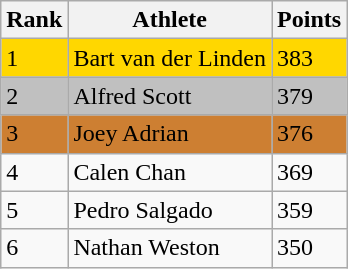<table class="wikitable">
<tr>
<th>Rank</th>
<th>Athlete</th>
<th>Points</th>
</tr>
<tr>
<td style="background:#FFD700">1</td>
<td style="background:#FFD700"> Bart van der Linden</td>
<td style="background:#FFD700">383</td>
</tr>
<tr>
<td style="background:#C0C0C0">2</td>
<td style="background:#C0C0C0"> Alfred Scott</td>
<td style="background:#C0C0C0">379</td>
</tr>
<tr>
<td style="background:#CD7F32">3</td>
<td style="background:#CD7F32"> Joey Adrian</td>
<td style="background:#CD7F32">376</td>
</tr>
<tr>
<td>4</td>
<td> Calen Chan</td>
<td>369</td>
</tr>
<tr>
<td>5</td>
<td> Pedro Salgado</td>
<td>359</td>
</tr>
<tr>
<td>6</td>
<td> Nathan Weston</td>
<td>350</td>
</tr>
</table>
